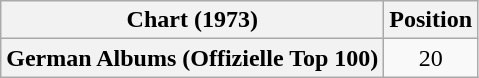<table class="wikitable plainrowheaders" style="text-align:center">
<tr>
<th scope="col">Chart (1973)</th>
<th scope="col">Position</th>
</tr>
<tr>
<th scope="row">German Albums (Offizielle Top 100)</th>
<td>20</td>
</tr>
</table>
